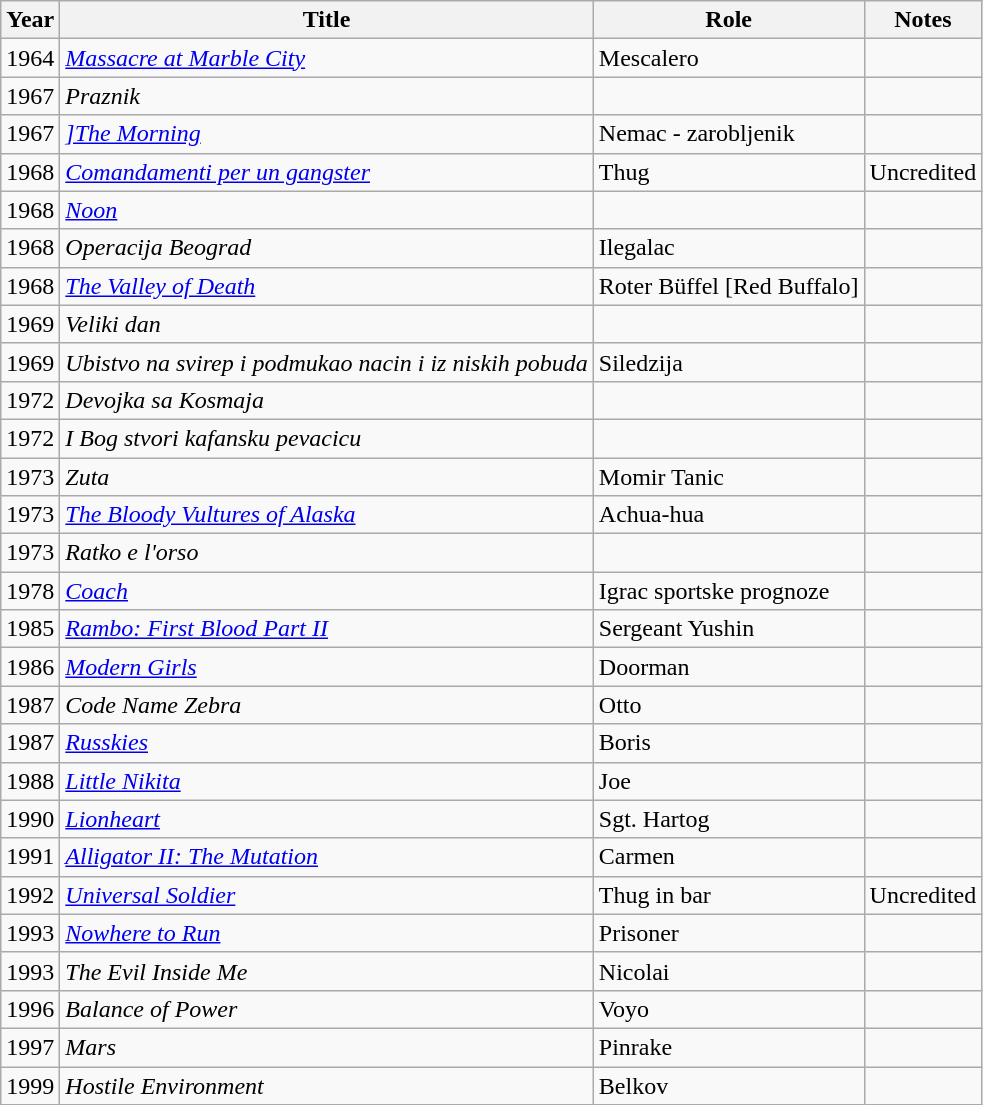<table class="wikitable">
<tr>
<th>Year</th>
<th>Title</th>
<th>Role</th>
<th>Notes</th>
</tr>
<tr>
<td>1964</td>
<td><em><a href='#'>Massacre at Marble City</a></em></td>
<td>Mescalero</td>
<td></td>
</tr>
<tr>
<td>1967</td>
<td><em>Praznik</em></td>
<td></td>
<td></td>
</tr>
<tr>
<td>1967</td>
<td><em><a href='#'>]The Morning</a></em></td>
<td>Nemac - zarobljenik</td>
<td></td>
</tr>
<tr>
<td>1968</td>
<td><em><a href='#'>Comandamenti per un gangster</a></em></td>
<td>Thug</td>
<td>Uncredited</td>
</tr>
<tr>
<td>1968</td>
<td><em><a href='#'>Noon</a></em></td>
<td></td>
<td></td>
</tr>
<tr>
<td>1968</td>
<td><em>Operacija Beograd</em></td>
<td>Ilegalac</td>
<td></td>
</tr>
<tr>
<td>1968</td>
<td><em><a href='#'>The Valley of Death</a></em></td>
<td>Roter Büffel [Red Buffalo]</td>
<td></td>
</tr>
<tr>
<td>1969</td>
<td><em>Veliki dan</em></td>
<td></td>
<td></td>
</tr>
<tr>
<td>1969</td>
<td><em>Ubistvo na svirep i podmukao nacin i iz niskih pobuda</em></td>
<td>Siledzija</td>
<td></td>
</tr>
<tr>
<td>1972</td>
<td><em>Devojka sa Kosmaja</em></td>
<td></td>
<td></td>
</tr>
<tr>
<td>1972</td>
<td><em>I Bog stvori kafansku pevacicu</em></td>
<td></td>
<td></td>
</tr>
<tr>
<td>1973</td>
<td><em>Zuta</em></td>
<td>Momir Tanic</td>
<td></td>
</tr>
<tr>
<td>1973</td>
<td><em><a href='#'>The Bloody Vultures of Alaska</a></em></td>
<td>Achua-hua</td>
<td></td>
</tr>
<tr>
<td>1973</td>
<td><em>Ratko e l'orso</em></td>
<td></td>
<td></td>
</tr>
<tr>
<td>1978</td>
<td><em><a href='#'>Coach</a></em></td>
<td>Igrac sportske prognoze</td>
<td></td>
</tr>
<tr>
<td>1985</td>
<td><em><a href='#'>Rambo: First Blood Part II</a></em></td>
<td>Sergeant Yushin</td>
<td></td>
</tr>
<tr>
<td>1986</td>
<td><em><a href='#'>Modern Girls</a></em></td>
<td>Doorman</td>
<td></td>
</tr>
<tr>
<td>1987</td>
<td><em>Code Name Zebra</em></td>
<td>Otto</td>
<td></td>
</tr>
<tr>
<td>1987</td>
<td><em><a href='#'>Russkies</a></em></td>
<td>Boris</td>
<td></td>
</tr>
<tr>
<td>1988</td>
<td><em><a href='#'>Little Nikita</a></em></td>
<td>Joe</td>
<td></td>
</tr>
<tr>
<td>1990</td>
<td><em><a href='#'>Lionheart</a></em></td>
<td>Sgt. Hartog</td>
<td></td>
</tr>
<tr>
<td>1991</td>
<td><em><a href='#'>Alligator II: The Mutation</a></em></td>
<td>Carmen</td>
<td></td>
</tr>
<tr>
<td>1992</td>
<td><em><a href='#'>Universal Soldier</a></em></td>
<td>Thug in bar</td>
<td>Uncredited</td>
</tr>
<tr>
<td>1993</td>
<td><em><a href='#'>Nowhere to Run</a></em></td>
<td>Prisoner</td>
<td></td>
</tr>
<tr>
<td>1993</td>
<td><em>The Evil Inside Me</em></td>
<td>Nicolai</td>
<td></td>
</tr>
<tr>
<td>1996</td>
<td><em>Balance of Power</em></td>
<td>Voyo</td>
<td></td>
</tr>
<tr>
<td>1997</td>
<td><em>Mars</em></td>
<td>Pinrake</td>
<td></td>
</tr>
<tr>
<td>1999</td>
<td><em>Hostile Environment</em></td>
<td>Belkov</td>
<td></td>
</tr>
</table>
